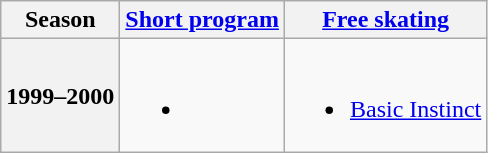<table class=wikitable style=text-align:center>
<tr>
<th>Season</th>
<th><a href='#'>Short program</a></th>
<th><a href='#'>Free skating</a></th>
</tr>
<tr>
<th>1999–2000 <br> </th>
<td><br><ul><li></li></ul></td>
<td><br><ul><li><a href='#'>Basic Instinct</a> <br></li></ul></td>
</tr>
</table>
